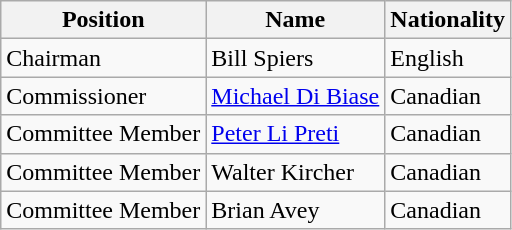<table class="wikitable">
<tr>
<th>Position</th>
<th>Name</th>
<th>Nationality</th>
</tr>
<tr>
<td>Chairman</td>
<td>Bill Spiers</td>
<td> English</td>
</tr>
<tr>
<td>Commissioner</td>
<td><a href='#'>Michael Di Biase</a></td>
<td> Canadian</td>
</tr>
<tr>
<td>Committee Member</td>
<td><a href='#'>Peter Li Preti</a></td>
<td> Canadian</td>
</tr>
<tr>
<td>Committee Member</td>
<td>Walter Kircher</td>
<td> Canadian</td>
</tr>
<tr>
<td>Committee Member</td>
<td>Brian Avey</td>
<td> Canadian</td>
</tr>
</table>
